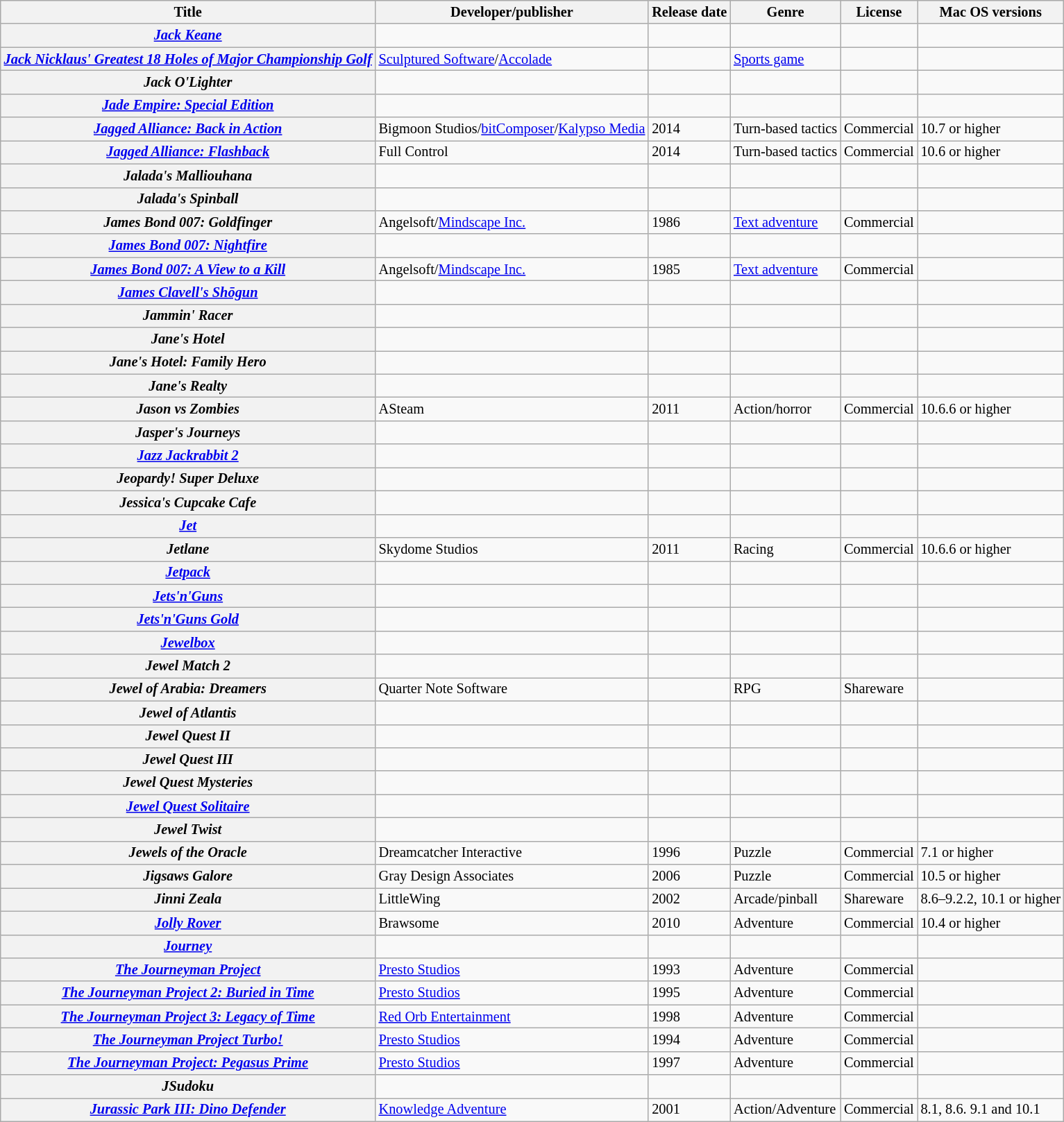<table class="wikitable sortable" style="font-size: 85%; text-align: left;">
<tr style="background: #ececec">
<th>Title</th>
<th>Developer/publisher</th>
<th>Release date</th>
<th>Genre</th>
<th>License</th>
<th>Mac OS versions</th>
</tr>
<tr>
<th><em><a href='#'>Jack Keane</a></em></th>
<td></td>
<td></td>
<td></td>
<td></td>
<td></td>
</tr>
<tr>
<th><em><a href='#'>Jack Nicklaus' Greatest 18 Holes of Major Championship Golf</a></em></th>
<td><a href='#'>Sculptured Software</a>/<a href='#'>Accolade</a></td>
<td></td>
<td><a href='#'>Sports game</a></td>
<td></td>
<td></td>
</tr>
<tr>
<th><em>Jack O'Lighter</em></th>
<td></td>
<td></td>
<td></td>
<td></td>
<td></td>
</tr>
<tr>
<th><em><a href='#'>Jade Empire: Special Edition</a></em></th>
<td></td>
<td></td>
<td></td>
<td></td>
<td></td>
</tr>
<tr>
<th><em><a href='#'>Jagged Alliance: Back in Action</a></em></th>
<td>Bigmoon Studios/<a href='#'>bitComposer</a>/<a href='#'>Kalypso Media</a></td>
<td>2014</td>
<td>Turn-based tactics</td>
<td>Commercial</td>
<td>10.7 or higher</td>
</tr>
<tr>
<th><em><a href='#'>Jagged Alliance: Flashback</a></em></th>
<td>Full Control</td>
<td>2014</td>
<td>Turn-based tactics</td>
<td>Commercial</td>
<td>10.6 or higher</td>
</tr>
<tr>
<th><em>Jalada's Malliouhana</em></th>
<td></td>
<td></td>
<td></td>
<td></td>
<td></td>
</tr>
<tr>
<th><em>Jalada's Spinball</em></th>
<td></td>
<td></td>
<td></td>
<td></td>
<td></td>
</tr>
<tr>
<th><em>James Bond 007: Goldfinger</em></th>
<td>Angelsoft/<a href='#'>Mindscape Inc.</a></td>
<td>1986</td>
<td><a href='#'>Text adventure</a></td>
<td>Commercial</td>
<td></td>
</tr>
<tr>
<th><em><a href='#'>James Bond 007: Nightfire</a></em></th>
<td></td>
<td></td>
<td></td>
<td></td>
<td></td>
</tr>
<tr>
<th><em><a href='#'>James Bond 007: A View to a Kill</a></em></th>
<td>Angelsoft/<a href='#'>Mindscape Inc.</a></td>
<td>1985</td>
<td><a href='#'>Text adventure</a></td>
<td>Commercial</td>
<td></td>
</tr>
<tr>
<th><em><a href='#'>James Clavell's Shōgun</a></em></th>
<td></td>
<td></td>
<td></td>
<td></td>
<td></td>
</tr>
<tr>
<th><em>Jammin' Racer</em></th>
<td></td>
<td></td>
<td></td>
<td></td>
<td></td>
</tr>
<tr>
<th><em>Jane's Hotel</em></th>
<td></td>
<td></td>
<td></td>
<td></td>
<td></td>
</tr>
<tr>
<th><em>Jane's Hotel: Family Hero</em></th>
<td></td>
<td></td>
<td></td>
<td></td>
<td></td>
</tr>
<tr>
<th><em>Jane's Realty</em></th>
<td></td>
<td></td>
<td></td>
<td></td>
<td></td>
</tr>
<tr>
<th><em>Jason vs Zombies</em></th>
<td>ASteam</td>
<td>2011</td>
<td>Action/horror</td>
<td>Commercial</td>
<td>10.6.6 or higher</td>
</tr>
<tr>
<th><em>Jasper's Journeys</em></th>
<td></td>
<td></td>
<td></td>
<td></td>
<td></td>
</tr>
<tr>
<th><em><a href='#'>Jazz Jackrabbit 2</a></em></th>
<td></td>
<td></td>
<td></td>
<td></td>
<td></td>
</tr>
<tr>
<th><em>Jeopardy! Super Deluxe</em></th>
<td></td>
<td></td>
<td></td>
<td></td>
<td></td>
</tr>
<tr>
<th><em>Jessica's Cupcake Cafe</em></th>
<td></td>
<td></td>
<td></td>
<td></td>
<td></td>
</tr>
<tr>
<th><em><a href='#'>Jet</a></em></th>
<td></td>
<td></td>
<td></td>
<td></td>
<td></td>
</tr>
<tr>
<th><em>Jetlane</em></th>
<td>Skydome Studios</td>
<td>2011</td>
<td>Racing</td>
<td>Commercial</td>
<td>10.6.6 or higher</td>
</tr>
<tr>
<th><em><a href='#'>Jetpack</a></em></th>
<td></td>
<td></td>
<td></td>
<td></td>
<td></td>
</tr>
<tr>
<th><em><a href='#'>Jets'n'Guns</a></em></th>
<td></td>
<td></td>
<td></td>
<td></td>
<td></td>
</tr>
<tr>
<th><em><a href='#'>Jets'n'Guns Gold</a></em></th>
<td></td>
<td></td>
<td></td>
<td></td>
<td></td>
</tr>
<tr>
<th><em><a href='#'>Jewelbox</a></em></th>
<td></td>
<td></td>
<td></td>
<td></td>
<td></td>
</tr>
<tr>
<th><em>Jewel Match 2</em></th>
<td></td>
<td></td>
<td></td>
<td></td>
<td></td>
</tr>
<tr>
<th><em>Jewel of Arabia: Dreamers</em></th>
<td>Quarter Note Software</td>
<td></td>
<td>RPG</td>
<td>Shareware</td>
<td></td>
</tr>
<tr>
<th><em>Jewel of Atlantis</em></th>
<td></td>
<td></td>
<td></td>
<td></td>
<td></td>
</tr>
<tr>
<th><em>Jewel Quest II</em></th>
<td></td>
<td></td>
<td></td>
<td></td>
<td></td>
</tr>
<tr>
<th><em>Jewel Quest III</em></th>
<td></td>
<td></td>
<td></td>
<td></td>
<td></td>
</tr>
<tr>
<th><em>Jewel Quest Mysteries</em></th>
<td></td>
<td></td>
<td></td>
<td></td>
<td></td>
</tr>
<tr>
<th><em><a href='#'>Jewel Quest Solitaire</a></em></th>
<td></td>
<td></td>
<td></td>
<td></td>
<td></td>
</tr>
<tr>
<th><em>Jewel Twist</em></th>
<td></td>
<td></td>
<td></td>
<td></td>
<td></td>
</tr>
<tr>
<th><em>Jewels of the Oracle</em></th>
<td>Dreamcatcher Interactive</td>
<td>1996</td>
<td>Puzzle</td>
<td>Commercial</td>
<td>7.1 or higher</td>
</tr>
<tr>
<th><em>Jigsaws Galore</em></th>
<td>Gray Design Associates</td>
<td>2006</td>
<td>Puzzle</td>
<td>Commercial</td>
<td>10.5 or higher</td>
</tr>
<tr>
<th><em>Jinni Zeala</em></th>
<td>LittleWing</td>
<td>2002</td>
<td>Arcade/pinball</td>
<td>Shareware</td>
<td>8.6–9.2.2, 10.1 or higher</td>
</tr>
<tr>
<th><em><a href='#'>Jolly Rover</a></em></th>
<td>Brawsome</td>
<td>2010</td>
<td>Adventure</td>
<td>Commercial</td>
<td>10.4 or higher</td>
</tr>
<tr>
<th><em><a href='#'>Journey</a></em></th>
<td></td>
<td></td>
<td></td>
<td></td>
<td></td>
</tr>
<tr>
<th><em><a href='#'>The Journeyman Project</a></em></th>
<td><a href='#'>Presto Studios</a></td>
<td>1993</td>
<td>Adventure</td>
<td>Commercial</td>
<td></td>
</tr>
<tr>
<th><em><a href='#'>The Journeyman Project 2: Buried in Time</a></em></th>
<td><a href='#'>Presto Studios</a></td>
<td>1995</td>
<td>Adventure</td>
<td>Commercial</td>
<td></td>
</tr>
<tr>
<th><em><a href='#'>The Journeyman Project 3: Legacy of Time</a></em></th>
<td><a href='#'>Red Orb Entertainment</a></td>
<td>1998</td>
<td>Adventure</td>
<td>Commercial</td>
<td></td>
</tr>
<tr>
<th><em><a href='#'>The Journeyman Project Turbo!</a></em></th>
<td><a href='#'>Presto Studios</a></td>
<td>1994</td>
<td>Adventure</td>
<td>Commercial</td>
<td></td>
</tr>
<tr>
<th><em><a href='#'>The Journeyman Project: Pegasus Prime</a></em></th>
<td><a href='#'>Presto Studios</a></td>
<td>1997</td>
<td>Adventure</td>
<td>Commercial</td>
<td></td>
</tr>
<tr>
<th><em>JSudoku</em></th>
<td></td>
<td></td>
<td></td>
<td></td>
<td></td>
</tr>
<tr>
<th><em><a href='#'>Jurassic Park III: Dino Defender</a></em></th>
<td><a href='#'>Knowledge Adventure</a></td>
<td>2001</td>
<td>Action/Adventure</td>
<td>Commercial</td>
<td>8.1, 8.6. 9.1 and 10.1</td>
</tr>
</table>
